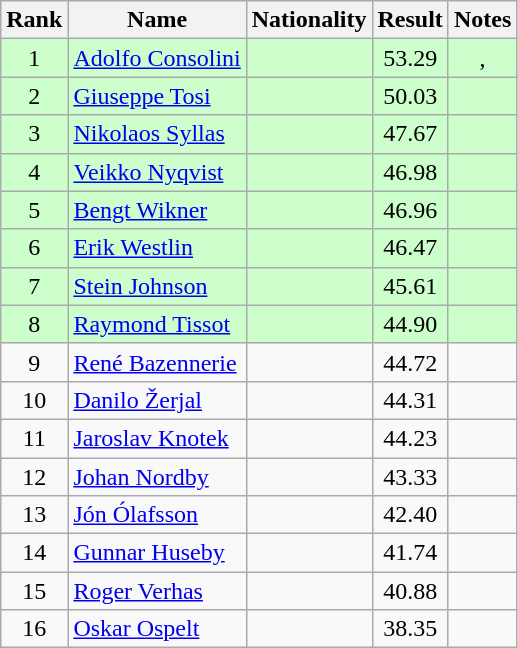<table class="wikitable sortable" style="text-align:center">
<tr>
<th>Rank</th>
<th>Name</th>
<th>Nationality</th>
<th>Result</th>
<th>Notes</th>
</tr>
<tr bgcolor=ccffcc>
<td>1</td>
<td align=left><a href='#'>Adolfo Consolini</a></td>
<td align=left></td>
<td>53.29</td>
<td>, </td>
</tr>
<tr bgcolor=ccffcc>
<td>2</td>
<td align=left><a href='#'>Giuseppe Tosi</a></td>
<td align=left></td>
<td>50.03</td>
<td></td>
</tr>
<tr bgcolor=ccffcc>
<td>3</td>
<td align=left><a href='#'>Nikolaos Syllas</a></td>
<td align=left></td>
<td>47.67</td>
<td></td>
</tr>
<tr bgcolor=ccffcc>
<td>4</td>
<td align=left><a href='#'>Veikko Nyqvist</a></td>
<td align=left></td>
<td>46.98</td>
<td></td>
</tr>
<tr bgcolor=ccffcc>
<td>5</td>
<td align=left><a href='#'>Bengt Wikner</a></td>
<td align=left></td>
<td>46.96</td>
<td></td>
</tr>
<tr bgcolor=ccffcc>
<td>6</td>
<td align=left><a href='#'>Erik Westlin</a></td>
<td align=left></td>
<td>46.47</td>
<td></td>
</tr>
<tr bgcolor=ccffcc>
<td>7</td>
<td align=left><a href='#'>Stein Johnson</a></td>
<td align=left></td>
<td>45.61</td>
<td></td>
</tr>
<tr bgcolor=ccffcc>
<td>8</td>
<td align=left><a href='#'>Raymond Tissot</a></td>
<td align=left></td>
<td>44.90</td>
<td></td>
</tr>
<tr>
<td>9</td>
<td align=left><a href='#'>René Bazennerie</a></td>
<td align=left></td>
<td>44.72</td>
<td></td>
</tr>
<tr>
<td>10</td>
<td align=left><a href='#'>Danilo Žerjal</a></td>
<td align=left></td>
<td>44.31</td>
<td></td>
</tr>
<tr>
<td>11</td>
<td align=left><a href='#'>Jaroslav Knotek</a></td>
<td align=left></td>
<td>44.23</td>
<td></td>
</tr>
<tr>
<td>12</td>
<td align=left><a href='#'>Johan Nordby</a></td>
<td align=left></td>
<td>43.33</td>
<td></td>
</tr>
<tr>
<td>13</td>
<td align=left><a href='#'>Jón Ólafsson</a></td>
<td align=left></td>
<td>42.40</td>
<td></td>
</tr>
<tr>
<td>14</td>
<td align=left><a href='#'>Gunnar Huseby</a></td>
<td align=left></td>
<td>41.74</td>
<td></td>
</tr>
<tr>
<td>15</td>
<td align=left><a href='#'>Roger Verhas</a></td>
<td align=left></td>
<td>40.88</td>
<td></td>
</tr>
<tr>
<td>16</td>
<td align=left><a href='#'>Oskar Ospelt</a></td>
<td align=left></td>
<td>38.35</td>
<td></td>
</tr>
</table>
